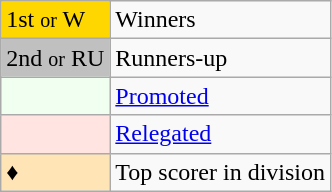<table class="wikitable" text-align:center">
<tr>
<td bgcolor=gold>1st <small>or</small> W</td>
<td>Winners</td>
</tr>
<tr>
<td bgcolor=silver>2nd <small>or</small> RU</td>
<td>Runners-up</td>
</tr>
<tr>
<td bgcolor=#F0FFF0></td>
<td><a href='#'>Promoted</a></td>
</tr>
<tr>
<td bgcolor=#FFE4E1></td>
<td><a href='#'>Relegated</a></td>
</tr>
<tr>
<td bgcolor=#FFE4B5>♦</td>
<td>Top scorer in division</td>
</tr>
</table>
